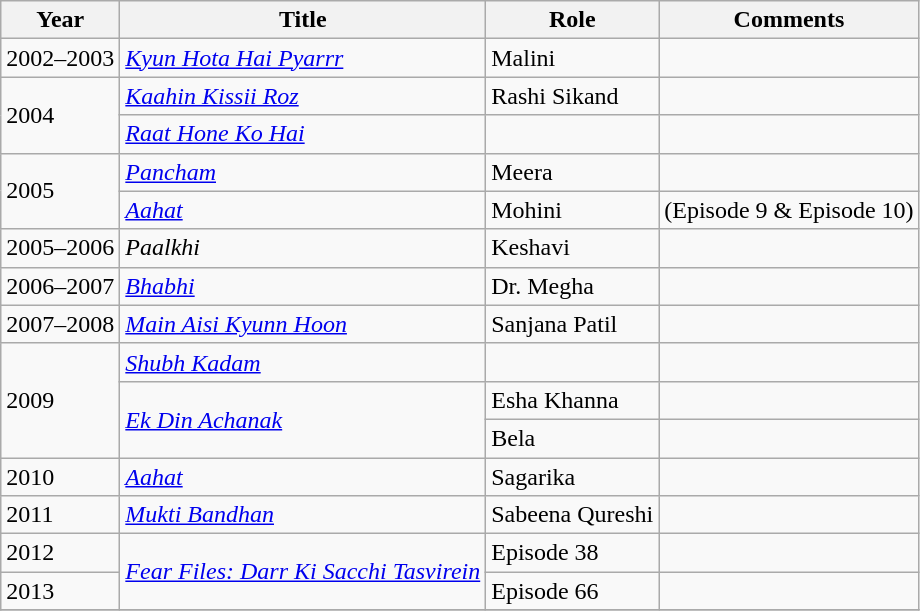<table class="wikitable sortable">
<tr>
<th>Year</th>
<th>Title</th>
<th>Role</th>
<th>Comments</th>
</tr>
<tr>
<td>2002–2003</td>
<td><em><a href='#'>Kyun Hota Hai Pyarrr</a></em></td>
<td>Malini</td>
<td></td>
</tr>
<tr>
<td rowspan="2">2004</td>
<td><em><a href='#'>Kaahin Kissii Roz</a></em></td>
<td>Rashi Sikand</td>
<td></td>
</tr>
<tr>
<td><em><a href='#'>Raat Hone Ko Hai</a></em></td>
<td></td>
<td></td>
</tr>
<tr>
<td rowspan="2">2005</td>
<td><em><a href='#'>Pancham</a></em></td>
<td>Meera</td>
<td></td>
</tr>
<tr>
<td><em><a href='#'>Aahat</a></em></td>
<td>Mohini</td>
<td>(Episode 9 & Episode 10)</td>
</tr>
<tr>
<td>2005–2006</td>
<td><em>Paalkhi</em></td>
<td>Keshavi</td>
<td></td>
</tr>
<tr>
<td>2006–2007</td>
<td><em><a href='#'>Bhabhi</a></em></td>
<td>Dr. Megha</td>
<td></td>
</tr>
<tr>
<td>2007–2008</td>
<td><em><a href='#'>Main Aisi Kyunn Hoon</a></em></td>
<td>Sanjana Patil</td>
<td></td>
</tr>
<tr>
<td rowspan="3">2009</td>
<td><em><a href='#'>Shubh Kadam</a></em></td>
<td></td>
<td></td>
</tr>
<tr>
<td rowspan = "2"><em><a href='#'>Ek Din Achanak</a></em></td>
<td>Esha Khanna</td>
<td></td>
</tr>
<tr>
<td>Bela</td>
<td></td>
</tr>
<tr>
<td>2010</td>
<td><em><a href='#'>Aahat</a></em></td>
<td>Sagarika</td>
<td></td>
</tr>
<tr>
<td>2011</td>
<td><em><a href='#'>Mukti Bandhan</a></em></td>
<td>Sabeena Qureshi</td>
<td></td>
</tr>
<tr>
<td>2012</td>
<td rowspan="2"><em><a href='#'>Fear Files: Darr Ki Sacchi Tasvirein</a></em></td>
<td>Episode 38</td>
<td></td>
</tr>
<tr>
<td>2013</td>
<td>Episode 66</td>
<td></td>
</tr>
<tr>
</tr>
</table>
